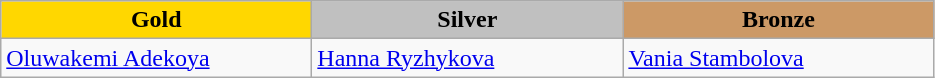<table class="wikitable" style="text-align:left">
<tr align="center">
<td width=200 bgcolor=gold><strong>Gold</strong></td>
<td width=200 bgcolor=silver><strong>Silver</strong></td>
<td width=200 bgcolor=CC9966><strong>Bronze</strong></td>
</tr>
<tr>
<td><a href='#'>Oluwakemi Adekoya</a><br><em></em></td>
<td><a href='#'>Hanna Ryzhykova</a><br><em></em></td>
<td><a href='#'>Vania Stambolova</a><br><em></em></td>
</tr>
</table>
